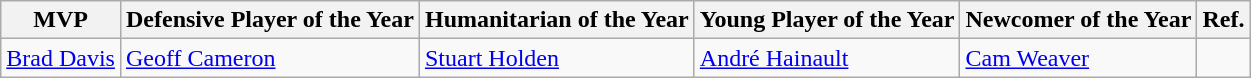<table class="wikitable">
<tr>
<th>MVP</th>
<th>Defensive Player of the Year</th>
<th><strong>Humanitarian of the Year</strong></th>
<th>Young Player of the Year</th>
<th>Newcomer of the Year</th>
<th>Ref.</th>
</tr>
<tr>
<td> <a href='#'>Brad Davis</a></td>
<td> <a href='#'>Geoff Cameron</a></td>
<td> <a href='#'>Stuart Holden</a></td>
<td> <a href='#'>André Hainault</a></td>
<td> <a href='#'>Cam Weaver</a></td>
<td></td>
</tr>
</table>
